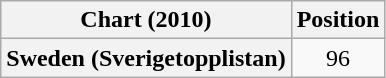<table class="wikitable plainrowheaders" style="text-align:center">
<tr>
<th scope="col">Chart (2010)</th>
<th scope="col">Position</th>
</tr>
<tr>
<th scope="row">Sweden (Sverigetopplistan)</th>
<td>96</td>
</tr>
</table>
